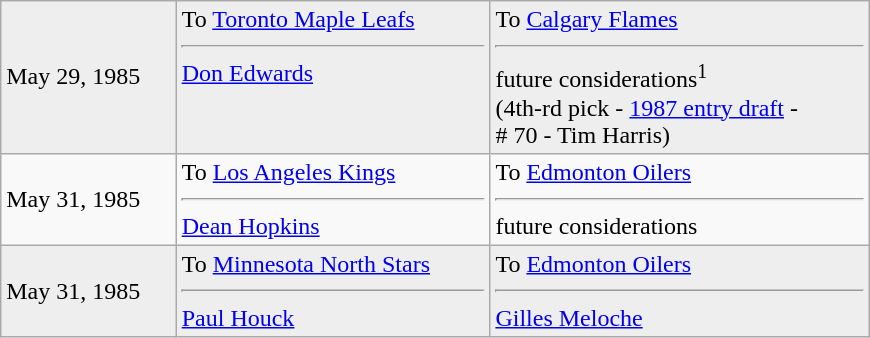<table class="wikitable" style="border:1px solid #999; width:580px;">
<tr style="background:#eee;">
<td>May 29, 1985</td>
<td valign="top">To <a href='#'>Toronto Maple Leafs</a><hr><a href='#'>Don Edwards</a></td>
<td valign="top">To <a href='#'>Calgary Flames</a><hr>future considerations<sup>1</sup><br>(4th-rd pick - <a href='#'>1987 entry draft</a> -<br># 70 - Tim Harris)</td>
</tr>
<tr>
<td>May 31, 1985</td>
<td valign="top">To <a href='#'>Los Angeles Kings</a><hr><a href='#'>Dean Hopkins</a></td>
<td valign="top">To <a href='#'>Edmonton Oilers</a><hr>future considerations</td>
</tr>
<tr style="background:#eee;">
<td>May 31, 1985</td>
<td valign="top">To <a href='#'>Minnesota North Stars</a><hr><a href='#'>Paul Houck</a></td>
<td valign="top">To <a href='#'>Edmonton Oilers</a><hr><a href='#'>Gilles Meloche</a></td>
</tr>
</table>
